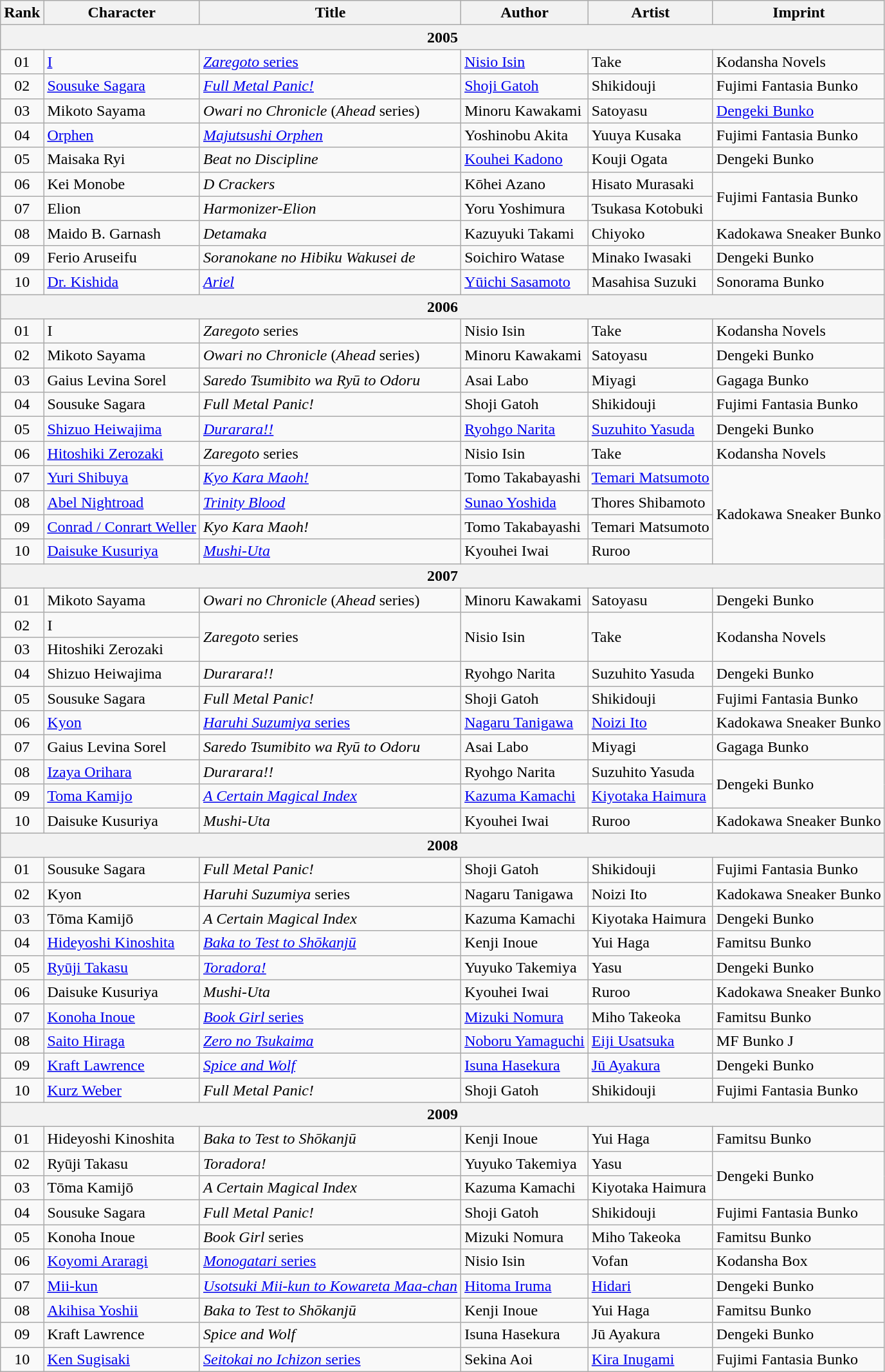<table class="wikitable">
<tr>
<th>Rank</th>
<th>Character</th>
<th>Title</th>
<th>Author</th>
<th>Artist</th>
<th>Imprint</th>
</tr>
<tr>
<th colspan="6">2005</th>
</tr>
<tr>
<td align="center">01</td>
<td><a href='#'>I</a></td>
<td><a href='#'><em>Zaregoto</em> series</a></td>
<td><a href='#'>Nisio Isin</a></td>
<td>Take</td>
<td>Kodansha Novels</td>
</tr>
<tr>
<td align="center">02</td>
<td><a href='#'>Sousuke Sagara</a></td>
<td><em><a href='#'>Full Metal Panic!</a></em></td>
<td><a href='#'>Shoji Gatoh</a></td>
<td>Shikidouji</td>
<td>Fujimi Fantasia Bunko</td>
</tr>
<tr>
<td align="center">03</td>
<td>Mikoto Sayama</td>
<td><em>Owari no Chronicle</em> (<em>Ahead</em> series)</td>
<td>Minoru Kawakami</td>
<td>Satoyasu</td>
<td><a href='#'>Dengeki Bunko</a></td>
</tr>
<tr>
<td align="center">04</td>
<td><a href='#'>Orphen</a></td>
<td><em><a href='#'>Majutsushi Orphen</a></em></td>
<td>Yoshinobu Akita</td>
<td>Yuuya Kusaka</td>
<td>Fujimi Fantasia Bunko</td>
</tr>
<tr>
<td align="center">05</td>
<td>Maisaka Ryi</td>
<td><em>Beat no Discipline</em></td>
<td><a href='#'>Kouhei Kadono</a></td>
<td>Kouji Ogata</td>
<td>Dengeki Bunko</td>
</tr>
<tr>
<td align="center">06</td>
<td>Kei Monobe</td>
<td><em>D Crackers</em></td>
<td>Kōhei Azano</td>
<td>Hisato Murasaki</td>
<td rowspan="2">Fujimi Fantasia Bunko</td>
</tr>
<tr>
<td align="center">07</td>
<td>Elion</td>
<td><em>Harmonizer-Elion</em></td>
<td>Yoru Yoshimura</td>
<td>Tsukasa Kotobuki</td>
</tr>
<tr>
<td align="center">08</td>
<td>Maido B. Garnash</td>
<td><em>Detamaka</em></td>
<td>Kazuyuki Takami</td>
<td>Chiyoko</td>
<td>Kadokawa Sneaker Bunko</td>
</tr>
<tr>
<td align="center">09</td>
<td>Ferio Aruseifu</td>
<td><em>Soranokane no Hibiku Wakusei de</em></td>
<td>Soichiro Watase</td>
<td>Minako Iwasaki</td>
<td>Dengeki Bunko</td>
</tr>
<tr>
<td align="center">10</td>
<td><a href='#'>Dr. Kishida</a></td>
<td><em><a href='#'>Ariel</a></em></td>
<td><a href='#'>Yūichi Sasamoto</a></td>
<td>Masahisa Suzuki</td>
<td>Sonorama Bunko</td>
</tr>
<tr>
<th colspan="6">2006</th>
</tr>
<tr>
<td align="center">01</td>
<td>I</td>
<td><em>Zaregoto</em> series</td>
<td>Nisio Isin</td>
<td>Take</td>
<td>Kodansha Novels</td>
</tr>
<tr>
<td align="center">02</td>
<td>Mikoto Sayama</td>
<td><em>Owari no Chronicle</em> (<em>Ahead</em> series)</td>
<td>Minoru Kawakami</td>
<td>Satoyasu</td>
<td>Dengeki Bunko</td>
</tr>
<tr>
<td align="center">03</td>
<td>Gaius Levina Sorel</td>
<td><em>Saredo Tsumibito wa Ryū to Odoru</em></td>
<td>Asai Labo</td>
<td>Miyagi</td>
<td>Gagaga Bunko</td>
</tr>
<tr>
<td align="center">04</td>
<td>Sousuke Sagara</td>
<td><em>Full Metal Panic!</em></td>
<td>Shoji Gatoh</td>
<td>Shikidouji</td>
<td>Fujimi Fantasia Bunko</td>
</tr>
<tr>
<td align="center">05</td>
<td><a href='#'>Shizuo Heiwajima</a></td>
<td><em><a href='#'>Durarara!!</a></em></td>
<td><a href='#'>Ryohgo Narita</a></td>
<td><a href='#'>Suzuhito Yasuda</a></td>
<td>Dengeki Bunko</td>
</tr>
<tr>
<td align="center">06</td>
<td><a href='#'>Hitoshiki Zerozaki</a></td>
<td><em>Zaregoto</em> series</td>
<td>Nisio Isin</td>
<td>Take</td>
<td>Kodansha Novels</td>
</tr>
<tr>
<td align="center">07</td>
<td><a href='#'>Yuri Shibuya</a></td>
<td><em><a href='#'>Kyo Kara Maoh!</a></em></td>
<td>Tomo Takabayashi</td>
<td><a href='#'>Temari Matsumoto</a></td>
<td rowspan="4">Kadokawa Sneaker Bunko</td>
</tr>
<tr>
<td align="center">08</td>
<td><a href='#'>Abel Nightroad</a></td>
<td><em><a href='#'>Trinity Blood</a></em></td>
<td><a href='#'>Sunao Yoshida</a></td>
<td>Thores Shibamoto</td>
</tr>
<tr>
<td align="center">09</td>
<td><a href='#'>Conrad / Conrart Weller</a></td>
<td><em>Kyo Kara Maoh!</em></td>
<td>Tomo Takabayashi</td>
<td>Temari Matsumoto</td>
</tr>
<tr>
<td align="center">10</td>
<td><a href='#'>Daisuke Kusuriya</a></td>
<td><em><a href='#'>Mushi-Uta</a></em></td>
<td>Kyouhei Iwai</td>
<td>Ruroo</td>
</tr>
<tr>
<th colspan="6">2007</th>
</tr>
<tr>
<td align="center">01</td>
<td>Mikoto Sayama</td>
<td><em>Owari no Chronicle</em> (<em>Ahead</em> series)</td>
<td>Minoru Kawakami</td>
<td>Satoyasu</td>
<td>Dengeki Bunko</td>
</tr>
<tr>
<td align="center">02</td>
<td>I</td>
<td rowspan="2"><em>Zaregoto</em> series</td>
<td rowspan="2">Nisio Isin</td>
<td rowspan="2">Take</td>
<td rowspan="2">Kodansha Novels</td>
</tr>
<tr>
<td align="center">03</td>
<td>Hitoshiki Zerozaki</td>
</tr>
<tr>
<td align="center">04</td>
<td>Shizuo Heiwajima</td>
<td><em>Durarara!!</em></td>
<td>Ryohgo Narita</td>
<td>Suzuhito Yasuda</td>
<td>Dengeki Bunko</td>
</tr>
<tr>
<td align="center">05</td>
<td>Sousuke Sagara</td>
<td><em>Full Metal Panic!</em></td>
<td>Shoji Gatoh</td>
<td>Shikidouji</td>
<td>Fujimi Fantasia Bunko</td>
</tr>
<tr>
<td align="center">06</td>
<td><a href='#'>Kyon</a></td>
<td><a href='#'><em>Haruhi Suzumiya</em> series</a></td>
<td><a href='#'>Nagaru Tanigawa</a></td>
<td><a href='#'>Noizi Ito</a></td>
<td>Kadokawa Sneaker Bunko</td>
</tr>
<tr>
<td align="center">07</td>
<td>Gaius Levina Sorel</td>
<td><em>Saredo Tsumibito wa Ryū to Odoru</em></td>
<td>Asai Labo</td>
<td>Miyagi</td>
<td>Gagaga Bunko</td>
</tr>
<tr>
<td align="center">08</td>
<td><a href='#'>Izaya Orihara</a></td>
<td><em>Durarara!!</em></td>
<td>Ryohgo Narita</td>
<td>Suzuhito Yasuda</td>
<td rowspan="2">Dengeki Bunko</td>
</tr>
<tr>
<td align="center">09</td>
<td><a href='#'>Toma Kamijo</a></td>
<td><em><a href='#'>A Certain Magical Index</a></em></td>
<td><a href='#'>Kazuma Kamachi</a></td>
<td><a href='#'>Kiyotaka Haimura</a></td>
</tr>
<tr>
<td align="center">10</td>
<td>Daisuke Kusuriya</td>
<td><em>Mushi-Uta</em></td>
<td>Kyouhei Iwai</td>
<td>Ruroo</td>
<td>Kadokawa Sneaker Bunko</td>
</tr>
<tr>
<th colspan="6">2008</th>
</tr>
<tr>
<td align="center">01</td>
<td>Sousuke Sagara</td>
<td><em>Full Metal Panic!</em></td>
<td>Shoji Gatoh</td>
<td>Shikidouji</td>
<td>Fujimi Fantasia Bunko</td>
</tr>
<tr>
<td align="center">02</td>
<td>Kyon</td>
<td><em>Haruhi Suzumiya</em> series</td>
<td>Nagaru Tanigawa</td>
<td>Noizi Ito</td>
<td>Kadokawa Sneaker Bunko</td>
</tr>
<tr>
<td align="center">03</td>
<td>Tōma Kamijō</td>
<td><em>A Certain Magical Index</em></td>
<td>Kazuma Kamachi</td>
<td>Kiyotaka Haimura</td>
<td>Dengeki Bunko</td>
</tr>
<tr>
<td align="center">04</td>
<td><a href='#'>Hideyoshi Kinoshita</a></td>
<td><em><a href='#'>Baka to Test to Shōkanjū</a></em></td>
<td>Kenji Inoue</td>
<td>Yui Haga</td>
<td>Famitsu Bunko</td>
</tr>
<tr>
<td align="center">05</td>
<td><a href='#'>Ryūji Takasu</a></td>
<td><em><a href='#'>Toradora!</a></em></td>
<td>Yuyuko Takemiya</td>
<td>Yasu</td>
<td>Dengeki Bunko</td>
</tr>
<tr>
<td align="center">06</td>
<td>Daisuke Kusuriya</td>
<td><em>Mushi-Uta</em></td>
<td>Kyouhei Iwai</td>
<td>Ruroo</td>
<td>Kadokawa Sneaker Bunko</td>
</tr>
<tr>
<td align="center">07</td>
<td><a href='#'>Konoha Inoue</a></td>
<td><a href='#'><em>Book Girl</em> series</a></td>
<td><a href='#'>Mizuki Nomura</a></td>
<td>Miho Takeoka</td>
<td>Famitsu Bunko</td>
</tr>
<tr>
<td align="center">08</td>
<td><a href='#'>Saito Hiraga</a></td>
<td><em><a href='#'>Zero no Tsukaima</a></em></td>
<td><a href='#'>Noboru Yamaguchi</a></td>
<td><a href='#'>Eiji Usatsuka</a></td>
<td>MF Bunko J</td>
</tr>
<tr>
<td align="center">09</td>
<td><a href='#'>Kraft Lawrence</a></td>
<td><em><a href='#'>Spice and Wolf</a></em></td>
<td><a href='#'>Isuna Hasekura</a></td>
<td><a href='#'>Jū Ayakura</a></td>
<td>Dengeki Bunko</td>
</tr>
<tr>
<td align="center">10</td>
<td><a href='#'>Kurz Weber</a></td>
<td><em>Full Metal Panic!</em></td>
<td>Shoji Gatoh</td>
<td>Shikidouji</td>
<td>Fujimi Fantasia Bunko</td>
</tr>
<tr>
<th colspan="6">2009</th>
</tr>
<tr>
<td align="center">01</td>
<td>Hideyoshi Kinoshita</td>
<td><em>Baka to Test to Shōkanjū</em></td>
<td>Kenji Inoue</td>
<td>Yui Haga</td>
<td>Famitsu Bunko</td>
</tr>
<tr>
<td align="center">02</td>
<td>Ryūji Takasu</td>
<td><em>Toradora!</em></td>
<td>Yuyuko Takemiya</td>
<td>Yasu</td>
<td rowspan="2">Dengeki Bunko</td>
</tr>
<tr>
<td align="center">03</td>
<td>Tōma Kamijō</td>
<td><em>A Certain Magical Index</em></td>
<td>Kazuma Kamachi</td>
<td>Kiyotaka Haimura</td>
</tr>
<tr>
<td align="center">04</td>
<td>Sousuke Sagara</td>
<td><em>Full Metal Panic!</em></td>
<td>Shoji Gatoh</td>
<td>Shikidouji</td>
<td>Fujimi Fantasia Bunko</td>
</tr>
<tr>
<td align="center">05</td>
<td>Konoha Inoue</td>
<td><em>Book Girl</em> series</td>
<td>Mizuki Nomura</td>
<td>Miho Takeoka</td>
<td>Famitsu Bunko</td>
</tr>
<tr>
<td align="center">06</td>
<td><a href='#'>Koyomi Araragi</a></td>
<td><a href='#'><em>Monogatari</em> series</a></td>
<td>Nisio Isin</td>
<td>Vofan</td>
<td>Kodansha Box</td>
</tr>
<tr>
<td align="center">07</td>
<td><a href='#'>Mii-kun</a></td>
<td><em><a href='#'>Usotsuki Mii-kun to Kowareta Maa-chan</a></em></td>
<td><a href='#'>Hitoma Iruma</a></td>
<td><a href='#'>Hidari</a></td>
<td>Dengeki Bunko</td>
</tr>
<tr>
<td align="center">08</td>
<td><a href='#'>Akihisa Yoshii</a></td>
<td><em>Baka to Test to Shōkanjū</em></td>
<td>Kenji Inoue</td>
<td>Yui Haga</td>
<td>Famitsu Bunko</td>
</tr>
<tr>
<td align="center">09</td>
<td>Kraft Lawrence</td>
<td><em>Spice and Wolf</em></td>
<td>Isuna Hasekura</td>
<td>Jū Ayakura</td>
<td>Dengeki Bunko</td>
</tr>
<tr>
<td align="center">10</td>
<td><a href='#'>Ken Sugisaki</a></td>
<td><a href='#'><em>Seitokai no Ichizon</em> series</a></td>
<td>Sekina Aoi</td>
<td><a href='#'>Kira Inugami</a></td>
<td>Fujimi Fantasia Bunko</td>
</tr>
</table>
